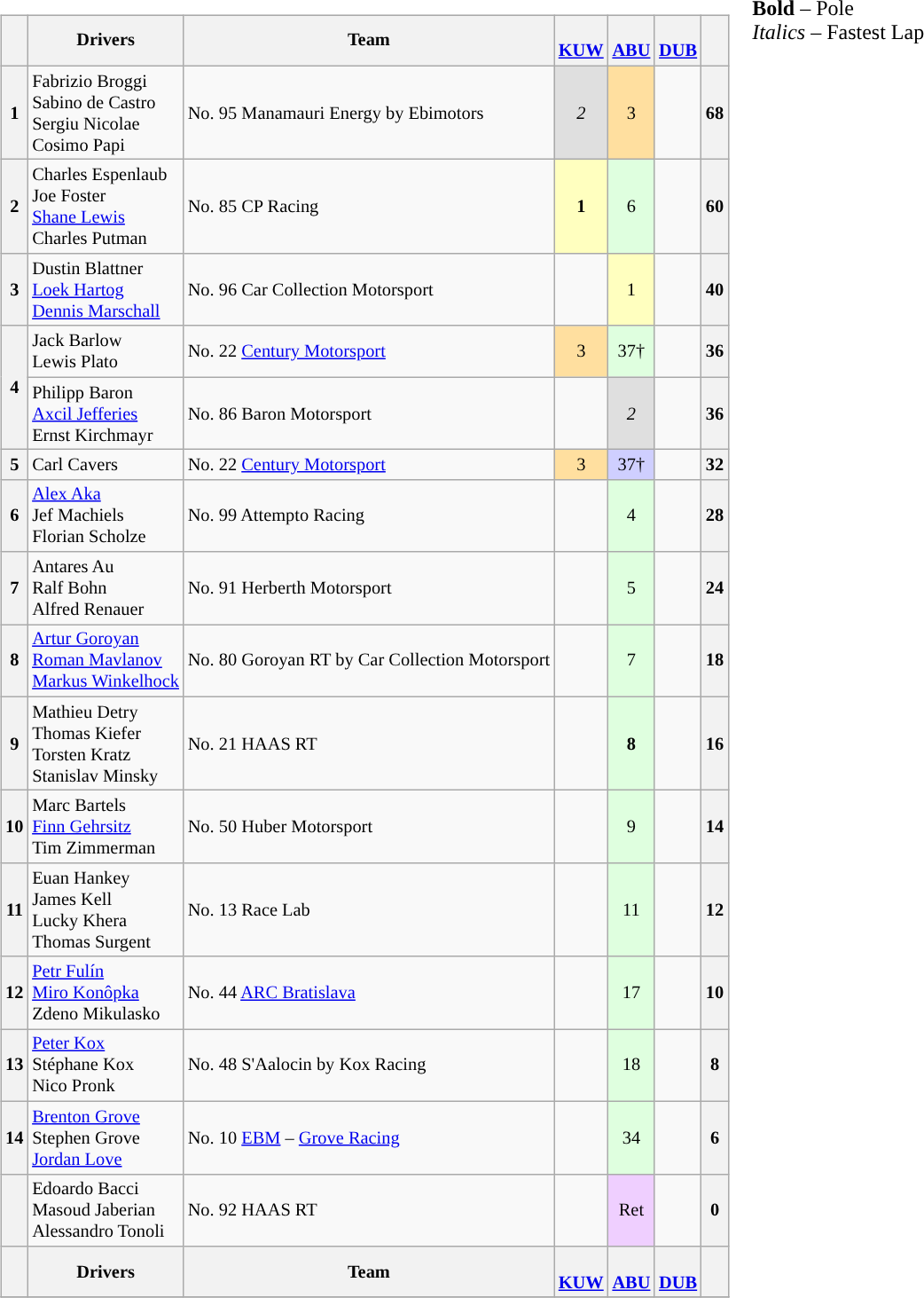<table>
<tr>
<td valign="top"><br><table align=left| class="wikitable" style="font-size: 85%; text-align: center;">
<tr valign="top">
<th valign=middle></th>
<th valign=middle>Drivers</th>
<th valign=middle>Team</th>
<th><br><a href='#'>KUW</a></th>
<th><br><a href='#'>ABU</a></th>
<th><br><a href='#'>DUB</a></th>
<th valign=middle>  </th>
</tr>
<tr>
<th>1</th>
<td align=left> Fabrizio Broggi<br> Sabino de Castro<br> Sergiu Nicolae<br> Cosimo Papi</td>
<td align=left> No. 95 Manamauri Energy by Ebimotors</td>
<td style="background:#DFDFDF;"><em>2</em></td>
<td style="background:#FFDF9F;">3</td>
<td></td>
<th>68</th>
</tr>
<tr>
<th>2</th>
<td align=left> Charles Espenlaub<br> Joe Foster<br> <a href='#'>Shane Lewis</a><br> Charles Putman</td>
<td align=left> No. 85 CP Racing</td>
<td style="background:#FFFFBF;"><strong>1</strong></td>
<td style="background:#DFFFDF;">6</td>
<td></td>
<th>60</th>
</tr>
<tr>
<th>3</th>
<td align=left> Dustin Blattner<br> <a href='#'>Loek Hartog</a><br> <a href='#'>Dennis Marschall</a></td>
<td align=left> No. 96 Car Collection Motorsport</td>
<td></td>
<td style="background:#FFFFBF;">1</td>
<td></td>
<th>40</th>
</tr>
<tr>
<th rowspan=2>4</th>
<td align=left> Jack Barlow<br> Lewis Plato</td>
<td align=left> No. 22 <a href='#'>Century Motorsport</a></td>
<td style="background:#FFDF9F;">3</td>
<td style="background:#DFFFDF;">37†</td>
<td></td>
<th>36</th>
</tr>
<tr>
<td align=left> Philipp Baron<br> <a href='#'>Axcil Jefferies</a><br> Ernst Kirchmayr</td>
<td align=left> No. 86 Baron Motorsport</td>
<td></td>
<td style="background:#DFDFDF;"><em>2</em></td>
<td></td>
<th>36</th>
</tr>
<tr>
<th>5</th>
<td align=left> Carl Cavers</td>
<td align=left> No. 22 <a href='#'>Century Motorsport</a></td>
<td style="background:#FFDF9F;">3</td>
<td style="background:#CFCFFF;">37†</td>
<td></td>
<th>32</th>
</tr>
<tr>
<th>6</th>
<td align=left> <a href='#'>Alex Aka</a><br> Jef Machiels<br> Florian Scholze</td>
<td align=left> No. 99 Attempto Racing</td>
<td></td>
<td style="background:#DFFFDF;">4</td>
<td></td>
<th>28</th>
</tr>
<tr>
<th>7</th>
<td align=left> Antares Au<br> Ralf Bohn<br> Alfred Renauer</td>
<td align=left> No. 91 Herberth Motorsport</td>
<td></td>
<td style="background:#DFFFDF;">5</td>
<td></td>
<th>24</th>
</tr>
<tr>
<th>8</th>
<td align=left> <a href='#'>Artur Goroyan</a><br> <a href='#'>Roman Mavlanov</a><br> <a href='#'>Markus Winkelhock</a></td>
<td align=left> No. 80 Goroyan RT by Car Collection Motorsport</td>
<td></td>
<td style="background:#DFFFDF;">7</td>
<td></td>
<th>18</th>
</tr>
<tr>
<th>9</th>
<td align=left> Mathieu Detry<br> Thomas Kiefer<br> Torsten Kratz<br> Stanislav Minsky</td>
<td align=left> No. 21 HAAS RT</td>
<td></td>
<td style="background:#DFFFDF;"><strong>8</strong></td>
<td></td>
<th>16</th>
</tr>
<tr>
<th>10</th>
<td align="left"> Marc Bartels<br> <a href='#'>Finn Gehrsitz</a><br> Tim Zimmerman</td>
<td align="left"> No. 50 Huber Motorsport</td>
<td></td>
<td style="background:#DFFFDF;">9</td>
<td></td>
<th>14</th>
</tr>
<tr>
<th>11</th>
<td align=left> Euan Hankey<br> James Kell<br> Lucky Khera<br> Thomas Surgent</td>
<td align=left> No. 13 Race Lab</td>
<td></td>
<td style="background:#DFFFDF;">11</td>
<td></td>
<th>12</th>
</tr>
<tr>
<th>12</th>
<td align=left> <a href='#'>Petr Fulín</a><br> <a href='#'>Miro Konôpka</a><br> Zdeno Mikulasko</td>
<td align=left> No. 44 <a href='#'>ARC Bratislava</a></td>
<td></td>
<td style="background:#DFFFDF;">17</td>
<td></td>
<th>10</th>
</tr>
<tr>
<th>13</th>
<td align=left> <a href='#'>Peter Kox</a><br> Stéphane Kox<br> Nico Pronk</td>
<td align=left> No. 48 S'Aalocin by Kox Racing</td>
<td></td>
<td style="background:#DFFFDF;">18</td>
<td></td>
<th>8</th>
</tr>
<tr>
<th>14</th>
<td align=left> <a href='#'>Brenton Grove</a><br> Stephen Grove<br> <a href='#'>Jordan Love</a></td>
<td align=left> No. 10 <a href='#'>EBM</a> – <a href='#'>Grove Racing</a></td>
<td></td>
<td style="background:#DFFFDF;">34</td>
<td></td>
<th>6</th>
</tr>
<tr>
<th></th>
<td align=left> Edoardo Bacci<br> Masoud Jaberian<br> Alessandro Tonoli</td>
<td align=left> No. 92 HAAS RT</td>
<td></td>
<td style="background:#EFCFFF;">Ret</td>
<td></td>
<th>0</th>
</tr>
<tr>
<th valign=middle></th>
<th valign=middle>Drivers</th>
<th valign=middle>Team</th>
<th><br><a href='#'>KUW</a></th>
<th><br><a href='#'>ABU</a></th>
<th><br><a href='#'>DUB</a></th>
<th valign=middle>  </th>
</tr>
<tr>
</tr>
</table>
</td>
<td valign="top"><br>
<span><strong>Bold</strong> – Pole<br>
<em>Italics</em> – Fastest Lap</span></td>
</tr>
</table>
